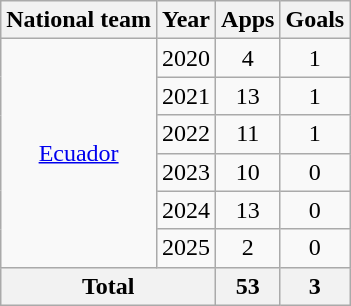<table class="wikitable" style="text-align:center">
<tr>
<th>National team</th>
<th>Year</th>
<th>Apps</th>
<th>Goals</th>
</tr>
<tr>
<td rowspan=6><a href='#'>Ecuador</a></td>
<td>2020</td>
<td>4</td>
<td>1</td>
</tr>
<tr>
<td>2021</td>
<td>13</td>
<td>1</td>
</tr>
<tr>
<td>2022</td>
<td>11</td>
<td>1</td>
</tr>
<tr>
<td>2023</td>
<td>10</td>
<td>0</td>
</tr>
<tr>
<td>2024</td>
<td>13</td>
<td>0</td>
</tr>
<tr>
<td>2025</td>
<td>2</td>
<td>0</td>
</tr>
<tr>
<th colspan=2>Total</th>
<th>53</th>
<th>3</th>
</tr>
</table>
